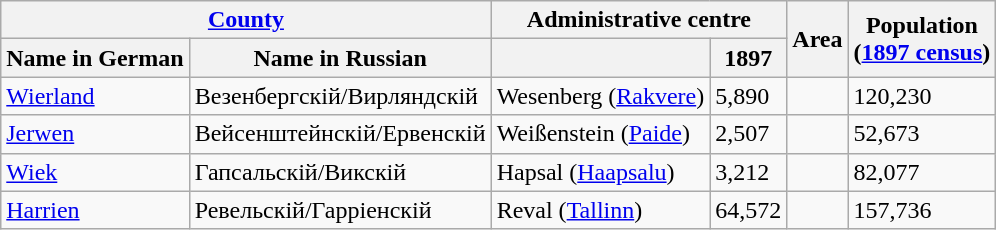<table class="wikitable sortable">
<tr>
<th colspan=2><a href='#'>County</a></th>
<th colspan="2">Administrative centre</th>
<th rowspan=2>Area</th>
<th rowspan=2>Population<br>(<a href='#'>1897 census</a>)</th>
</tr>
<tr>
<th>Name in German</th>
<th>Name in Russian</th>
<th></th>
<th>1897</th>
</tr>
<tr>
<td><a href='#'>Wierland</a></td>
<td>Везенбергскій/Вирляндскій</td>
<td>Wesenberg (<a href='#'>Rakvere</a>)</td>
<td>5,890</td>
<td></td>
<td>120,230</td>
</tr>
<tr>
<td><a href='#'>Jerwen</a></td>
<td>Вейсенштейнскій/Ервенскій</td>
<td>Weißenstein (<a href='#'>Paide</a>)</td>
<td>2,507</td>
<td></td>
<td>52,673</td>
</tr>
<tr>
<td><a href='#'>Wiek</a></td>
<td>Гапсальскій/Викскій</td>
<td>Hapsal (<a href='#'>Haapsalu</a>)</td>
<td>3,212</td>
<td></td>
<td>82,077</td>
</tr>
<tr>
<td><a href='#'>Harrien</a></td>
<td>Ревельскій/Гарріенскій</td>
<td>Reval (<a href='#'>Tallinn</a>)</td>
<td>64,572</td>
<td></td>
<td>157,736</td>
</tr>
</table>
